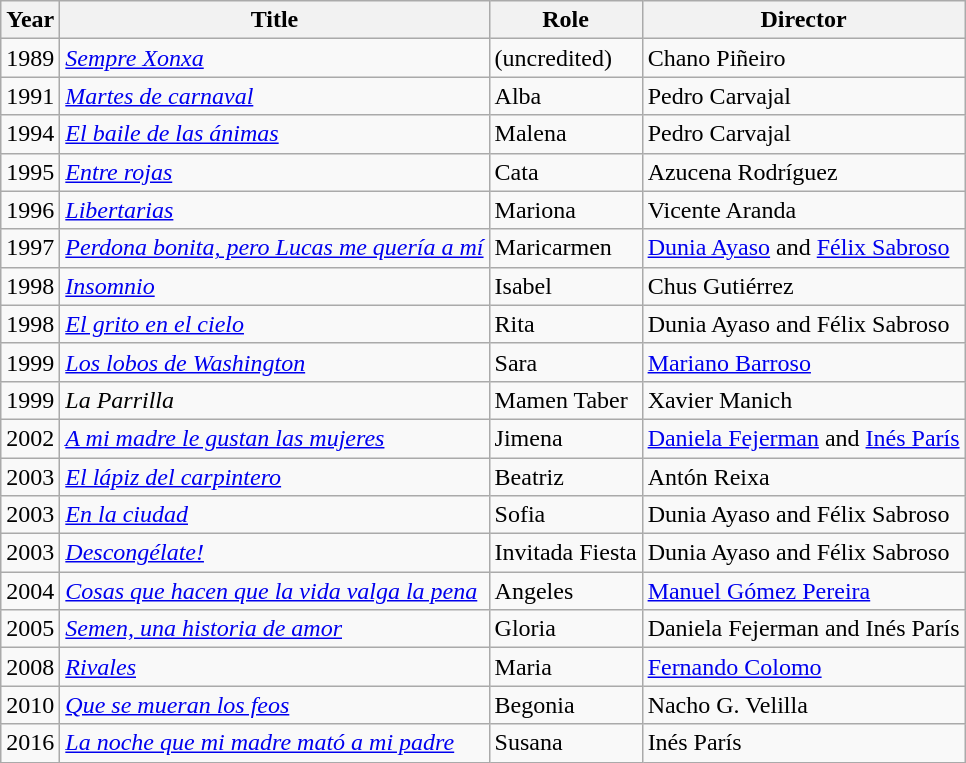<table class="wikitable plainrowheaders sortable" style="margin-right: 0;">
<tr>
<th scope="col">Year</th>
<th scope="col">Title</th>
<th scope="col">Role</th>
<th scope="col" class="unsortable">Director</th>
</tr>
<tr>
<td>1989</td>
<td><em><a href='#'>Sempre Xonxa</a></em></td>
<td>(uncredited)</td>
<td>Chano Piñeiro</td>
</tr>
<tr>
<td>1991</td>
<td><em><a href='#'>Martes de carnaval</a></em></td>
<td>Alba</td>
<td Fernando Bauluz and Pedro Carvajal y Urquijo>Pedro Carvajal</td>
</tr>
<tr>
<td>1994</td>
<td><em><a href='#'>El baile de las ánimas</a></em></td>
<td>Malena</td>
<td Pedro Carvajal y Urquijo>Pedro Carvajal</td>
</tr>
<tr>
<td>1995</td>
<td><em><a href='#'>Entre rojas</a></em></td>
<td>Cata</td>
<td>Azucena Rodríguez</td>
</tr>
<tr>
<td>1996</td>
<td><em><a href='#'>Libertarias</a></em></td>
<td>Mariona</td>
<td>Vicente Aranda</td>
</tr>
<tr>
<td>1997</td>
<td><em><a href='#'>Perdona bonita, pero Lucas me quería a mí</a></em></td>
<td>Maricarmen</td>
<td><a href='#'>Dunia Ayaso</a> and <a href='#'>Félix Sabroso</a></td>
</tr>
<tr>
<td>1998</td>
<td><em><a href='#'>Insomnio</a></em></td>
<td>Isabel</td>
<td>Chus Gutiérrez</td>
</tr>
<tr>
<td>1998</td>
<td><em><a href='#'>El grito en el cielo</a></em></td>
<td>Rita</td>
<td>Dunia Ayaso and Félix Sabroso</td>
</tr>
<tr>
<td>1999</td>
<td><em><a href='#'>Los lobos de Washington</a></em></td>
<td>Sara</td>
<td><a href='#'>Mariano Barroso</a></td>
</tr>
<tr>
<td>1999</td>
<td><em>La Parrilla</em></td>
<td>Mamen Taber</td>
<td>Xavier Manich</td>
</tr>
<tr>
<td>2002</td>
<td><em><a href='#'>A mi madre le gustan las mujeres</a></em></td>
<td>Jimena</td>
<td><a href='#'>Daniela Fejerman</a> and <a href='#'>Inés París</a></td>
</tr>
<tr>
<td>2003</td>
<td><em><a href='#'>El lápiz del carpintero</a></em></td>
<td>Beatriz</td>
<td>Antón Reixa</td>
</tr>
<tr>
<td>2003</td>
<td><em><a href='#'>En la ciudad</a></em></td>
<td>Sofia</td>
<td>Dunia Ayaso and Félix Sabroso</td>
</tr>
<tr>
<td>2003</td>
<td><em><a href='#'>Descongélate!</a></em></td>
<td>Invitada Fiesta</td>
<td>Dunia Ayaso and Félix Sabroso</td>
</tr>
<tr>
<td>2004</td>
<td><em><a href='#'>Cosas que hacen que la vida valga la pena</a></em></td>
<td>Angeles</td>
<td><a href='#'>Manuel Gómez Pereira</a></td>
</tr>
<tr>
<td>2005</td>
<td><em><a href='#'>Semen, una historia de amor</a></em></td>
<td>Gloria</td>
<td>Daniela Fejerman and Inés París</td>
</tr>
<tr>
<td>2008</td>
<td><em><a href='#'>Rivales</a></em></td>
<td>Maria</td>
<td><a href='#'>Fernando Colomo</a></td>
</tr>
<tr>
<td>2010</td>
<td><em><a href='#'>Que se mueran los feos</a></em></td>
<td>Begonia</td>
<td>Nacho G. Velilla</td>
</tr>
<tr>
<td>2016</td>
<td><em><a href='#'>La noche que mi madre mató a mi padre</a></em></td>
<td>Susana</td>
<td>Inés París</td>
</tr>
</table>
